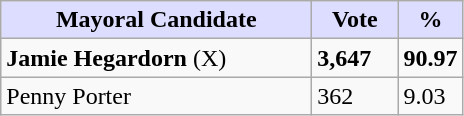<table class="wikitable">
<tr>
<th style="background:#ddf; width:200px;">Mayoral Candidate</th>
<th style="background:#ddf; width:50px;">Vote</th>
<th style="background:#ddf; width:30px;">%</th>
</tr>
<tr>
<td><strong>Jamie Hegardorn</strong> (X)</td>
<td><strong>3,647</strong></td>
<td><strong>90.97</strong></td>
</tr>
<tr>
<td>Penny Porter</td>
<td>362</td>
<td>9.03</td>
</tr>
</table>
